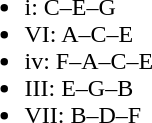<table>
<tr>
<td><br><ul><li>i: C–E–G</li><li>VI: A–C–E</li><li>iv: F–A–C–E</li><li>III: E–G–B</li><li>VII: B–D–F</li></ul></td>
<th></th>
<td></td>
</tr>
</table>
